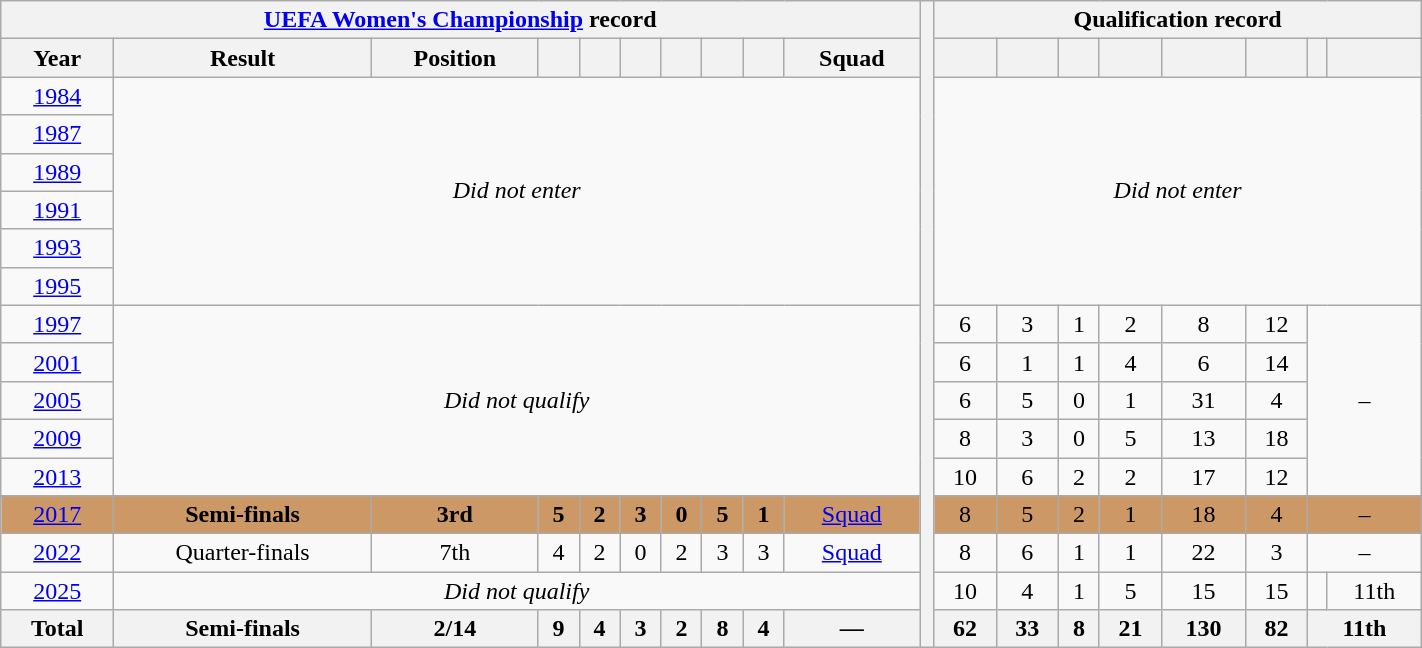<table class="wikitable" style="text-align: center; width:75%;">
<tr>
<th colspan=10><a href='#'>UEFA Women's Championship</a> record</th>
<th width=1% rowspan=99></th>
<th colspan=8>Qualification record</th>
</tr>
<tr>
<th>Year</th>
<th>Result</th>
<th>Position</th>
<th></th>
<th></th>
<th></th>
<th></th>
<th></th>
<th></th>
<th>Squad<br></th>
<th></th>
<th></th>
<th></th>
<th></th>
<th></th>
<th></th>
<th></th>
<th></th>
</tr>
<tr>
<td><a href='#'>1984</a></td>
<td colspan=9 rowspan=6><em>Did not enter</em></td>
<td colspan=8 rowspan=6><em>Did not enter</em></td>
</tr>
<tr>
<td> <a href='#'>1987</a></td>
</tr>
<tr>
<td> <a href='#'>1989</a></td>
</tr>
<tr>
<td> <a href='#'>1991</a></td>
</tr>
<tr>
<td> <a href='#'>1993</a></td>
</tr>
<tr>
<td> <a href='#'>1995</a></td>
</tr>
<tr>
<td>  <a href='#'>1997</a></td>
<td colspan=9 rowspan=5><em>Did not qualify</em></td>
<td>6</td>
<td>3</td>
<td>1</td>
<td>2</td>
<td>8</td>
<td>12</td>
<td colspan=2 rowspan=5>–</td>
</tr>
<tr>
<td> <a href='#'>2001</a></td>
<td>6</td>
<td>1</td>
<td>1</td>
<td>4</td>
<td>6</td>
<td>14</td>
</tr>
<tr>
<td> <a href='#'>2005</a></td>
<td>6</td>
<td>5</td>
<td>0</td>
<td>1</td>
<td>31</td>
<td>4</td>
</tr>
<tr>
<td> <a href='#'>2009</a></td>
<td>8</td>
<td>3</td>
<td>0</td>
<td>5</td>
<td>13</td>
<td>18</td>
</tr>
<tr>
<td> <a href='#'>2013</a></td>
<td>10</td>
<td>6</td>
<td>2</td>
<td>2</td>
<td>17</td>
<td>12</td>
</tr>
<tr>
</tr>
<tr style="background:#cc9966">
<td> <a href='#'>2017</a></td>
<td><strong>Semi-finals</strong></td>
<td><strong>3rd</strong></td>
<td><strong>5</strong></td>
<td><strong>2</strong></td>
<td><strong>3</strong></td>
<td><strong>0</strong></td>
<td><strong>5</strong></td>
<td><strong>1</strong></td>
<td><a href='#'>Squad</a></td>
<td>8</td>
<td>5</td>
<td>2</td>
<td>1</td>
<td>18</td>
<td>4</td>
<td colspan=2>–</td>
</tr>
<tr>
<td> <a href='#'>2022</a></td>
<td>Quarter-finals</td>
<td>7th</td>
<td>4</td>
<td>2</td>
<td>0</td>
<td>2</td>
<td>3</td>
<td>3</td>
<td><a href='#'>Squad</a></td>
<td>8</td>
<td>6</td>
<td>1</td>
<td>1</td>
<td>22</td>
<td>3</td>
<td colspan=2>–</td>
</tr>
<tr>
<td> <a href='#'>2025</a></td>
<td colspan=9><em>Did not qualify</em></td>
<td>10</td>
<td>4</td>
<td>1</td>
<td>5</td>
<td>15</td>
<td>15</td>
<td></td>
<td>11th</td>
</tr>
<tr>
<th>Total</th>
<th>Semi-finals</th>
<th>2/14</th>
<th>9</th>
<th>4</th>
<th>3</th>
<th>2</th>
<th>8</th>
<th>4</th>
<th>—</th>
<th>62</th>
<th>33</th>
<th>8</th>
<th>21</th>
<th>130</th>
<th>82</th>
<th colspan=2>11th</th>
</tr>
</table>
